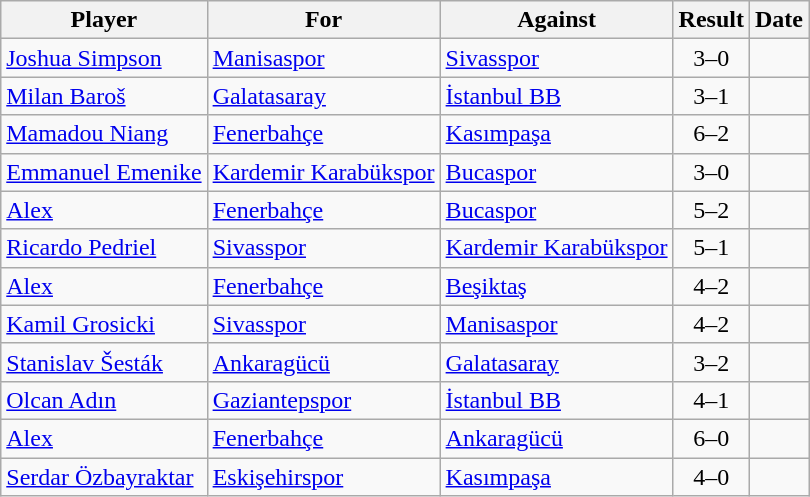<table class="wikitable sortable">
<tr>
<th>Player</th>
<th>For</th>
<th>Against</th>
<th style="text-align:center">Result</th>
<th>Date</th>
</tr>
<tr>
<td> <a href='#'>Joshua Simpson</a></td>
<td><a href='#'>Manisaspor</a></td>
<td><a href='#'>Sivasspor</a></td>
<td style="text-align:center;">3–0</td>
<td></td>
</tr>
<tr>
<td> <a href='#'>Milan Baroš</a></td>
<td><a href='#'>Galatasaray</a></td>
<td><a href='#'>İstanbul BB</a></td>
<td style="text-align:center;">3–1</td>
<td></td>
</tr>
<tr>
<td> <a href='#'>Mamadou Niang</a></td>
<td><a href='#'>Fenerbahçe</a></td>
<td><a href='#'>Kasımpaşa</a></td>
<td style="text-align:center;">6–2</td>
<td></td>
</tr>
<tr>
<td> <a href='#'>Emmanuel Emenike</a></td>
<td><a href='#'>Kardemir Karabükspor</a></td>
<td><a href='#'>Bucaspor</a></td>
<td style="text-align:center;">3–0</td>
<td></td>
</tr>
<tr>
<td> <a href='#'>Alex</a></td>
<td><a href='#'>Fenerbahçe</a></td>
<td><a href='#'>Bucaspor</a></td>
<td style="text-align:center;">5–2</td>
<td></td>
</tr>
<tr>
<td> <a href='#'>Ricardo Pedriel</a></td>
<td><a href='#'>Sivasspor</a></td>
<td><a href='#'>Kardemir Karabükspor</a></td>
<td style="text-align:center;">5–1</td>
<td></td>
</tr>
<tr>
<td> <a href='#'>Alex</a></td>
<td><a href='#'>Fenerbahçe</a></td>
<td><a href='#'>Beşiktaş</a></td>
<td style="text-align:center;">4–2</td>
<td></td>
</tr>
<tr>
<td> <a href='#'>Kamil Grosicki</a></td>
<td><a href='#'>Sivasspor</a></td>
<td><a href='#'>Manisaspor</a></td>
<td style="text-align:center;">4–2</td>
<td></td>
</tr>
<tr>
<td> <a href='#'>Stanislav Šesták</a></td>
<td><a href='#'>Ankaragücü</a></td>
<td><a href='#'>Galatasaray</a></td>
<td style="text-align:center;">3–2</td>
<td></td>
</tr>
<tr>
<td> <a href='#'>Olcan Adın</a></td>
<td><a href='#'>Gaziantepspor</a></td>
<td><a href='#'>İstanbul BB</a></td>
<td style="text-align:center;">4–1</td>
<td></td>
</tr>
<tr>
<td> <a href='#'>Alex</a></td>
<td><a href='#'>Fenerbahçe</a></td>
<td><a href='#'>Ankaragücü</a></td>
<td style="text-align:center;">6–0</td>
<td></td>
</tr>
<tr>
<td> <a href='#'>Serdar Özbayraktar</a></td>
<td><a href='#'>Eskişehirspor</a></td>
<td><a href='#'>Kasımpaşa</a></td>
<td style="text-align:center;">4–0</td>
<td></td>
</tr>
</table>
